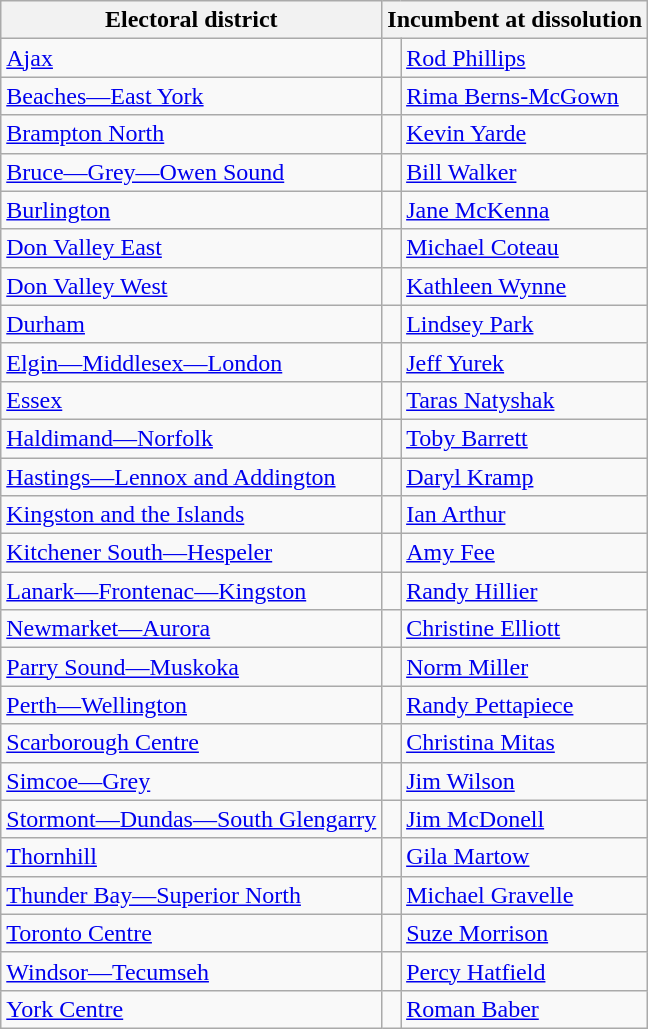<table class="wikitable">
<tr>
<th>Electoral district</th>
<th colspan="2">Incumbent at dissolution</th>
</tr>
<tr>
<td><a href='#'>Ajax</a></td>
<td> </td>
<td><a href='#'>Rod Phillips</a></td>
</tr>
<tr>
<td><a href='#'>Beaches—East York</a></td>
<td> </td>
<td><a href='#'>Rima Berns-McGown</a></td>
</tr>
<tr>
<td><a href='#'>Brampton North</a></td>
<td> </td>
<td><a href='#'>Kevin Yarde</a></td>
</tr>
<tr>
<td><a href='#'>Bruce—Grey—Owen Sound</a></td>
<td> </td>
<td><a href='#'>Bill Walker</a></td>
</tr>
<tr>
<td><a href='#'>Burlington</a></td>
<td> </td>
<td><a href='#'>Jane McKenna</a></td>
</tr>
<tr>
<td><a href='#'>Don Valley East</a></td>
<td> </td>
<td><a href='#'>Michael Coteau</a></td>
</tr>
<tr>
<td><a href='#'>Don Valley West</a></td>
<td> </td>
<td><a href='#'>Kathleen Wynne</a></td>
</tr>
<tr>
<td><a href='#'>Durham</a></td>
<td> </td>
<td><a href='#'>Lindsey Park</a></td>
</tr>
<tr>
<td><a href='#'>Elgin—Middlesex—London</a></td>
<td> </td>
<td><a href='#'>Jeff Yurek</a></td>
</tr>
<tr>
<td><a href='#'>Essex</a></td>
<td> </td>
<td><a href='#'>Taras Natyshak</a></td>
</tr>
<tr>
<td><a href='#'>Haldimand—Norfolk</a></td>
<td> </td>
<td><a href='#'>Toby Barrett</a></td>
</tr>
<tr>
<td><a href='#'>Hastings—Lennox and Addington</a></td>
<td> </td>
<td><a href='#'>Daryl Kramp</a></td>
</tr>
<tr>
<td><a href='#'>Kingston and the Islands</a></td>
<td> </td>
<td><a href='#'>Ian Arthur</a></td>
</tr>
<tr>
<td><a href='#'>Kitchener South—Hespeler</a></td>
<td> </td>
<td><a href='#'>Amy Fee</a></td>
</tr>
<tr>
<td><a href='#'>Lanark—Frontenac—Kingston</a></td>
<td> </td>
<td><a href='#'>Randy Hillier</a></td>
</tr>
<tr>
<td><a href='#'>Newmarket—Aurora</a></td>
<td> </td>
<td><a href='#'>Christine Elliott</a></td>
</tr>
<tr>
<td><a href='#'>Parry Sound—Muskoka</a></td>
<td> </td>
<td><a href='#'>Norm Miller</a></td>
</tr>
<tr>
<td><a href='#'>Perth—Wellington</a></td>
<td> </td>
<td><a href='#'>Randy Pettapiece</a></td>
</tr>
<tr>
<td><a href='#'>Scarborough Centre</a></td>
<td> </td>
<td><a href='#'>Christina Mitas</a></td>
</tr>
<tr>
<td><a href='#'>Simcoe—Grey</a></td>
<td> </td>
<td><a href='#'>Jim Wilson</a></td>
</tr>
<tr>
<td><a href='#'>Stormont—Dundas—South Glengarry</a></td>
<td> </td>
<td><a href='#'>Jim McDonell</a></td>
</tr>
<tr>
<td><a href='#'>Thornhill</a></td>
<td> </td>
<td><a href='#'>Gila Martow</a></td>
</tr>
<tr>
<td><a href='#'>Thunder Bay—Superior North</a></td>
<td> </td>
<td><a href='#'>Michael Gravelle</a></td>
</tr>
<tr>
<td><a href='#'>Toronto Centre</a></td>
<td> </td>
<td><a href='#'>Suze Morrison</a></td>
</tr>
<tr>
<td><a href='#'>Windsor—Tecumseh</a></td>
<td> </td>
<td><a href='#'>Percy Hatfield</a></td>
</tr>
<tr>
<td><a href='#'>York Centre</a></td>
<td> </td>
<td><a href='#'>Roman Baber</a></td>
</tr>
</table>
